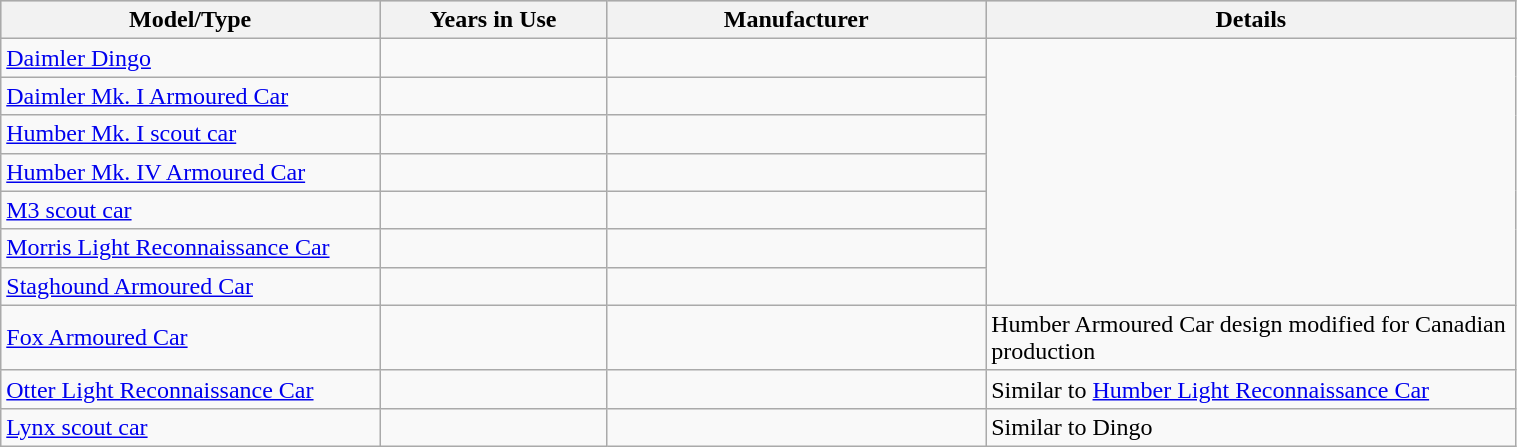<table class="wikitable sortable" border=1 style="width: 80%;border-collapse: collapse;">
<tr style="background:#cccccc">
<th style="width: 25%">Model/Type</th>
<th style="width: 15%">Years in Use</th>
<th style="width: 25%">Manufacturer</th>
<th class="unsortable" style="width: 35%">Details</th>
</tr>
<tr>
<td><a href='#'>Daimler Dingo</a></td>
<td></td>
<td></td>
</tr>
<tr>
<td><a href='#'>Daimler Mk. I Armoured Car</a></td>
<td></td>
<td></td>
</tr>
<tr>
<td><a href='#'>Humber Mk. I scout car</a></td>
<td></td>
<td></td>
</tr>
<tr>
<td><a href='#'>Humber Mk. IV Armoured Car</a></td>
<td></td>
<td></td>
</tr>
<tr>
<td><a href='#'>M3 scout car</a></td>
<td></td>
<td></td>
</tr>
<tr>
<td><a href='#'>Morris Light Reconnaissance Car</a></td>
<td></td>
<td></td>
</tr>
<tr>
<td><a href='#'>Staghound Armoured Car</a></td>
<td></td>
<td></td>
</tr>
<tr>
<td><a href='#'>Fox Armoured Car</a></td>
<td></td>
<td></td>
<td>Humber Armoured Car design modified for Canadian production</td>
</tr>
<tr>
<td><a href='#'>Otter Light Reconnaissance Car</a></td>
<td></td>
<td></td>
<td>Similar to <a href='#'>Humber Light Reconnaissance Car</a></td>
</tr>
<tr>
<td><a href='#'>Lynx scout car</a></td>
<td></td>
<td></td>
<td>Similar to Dingo</td>
</tr>
</table>
